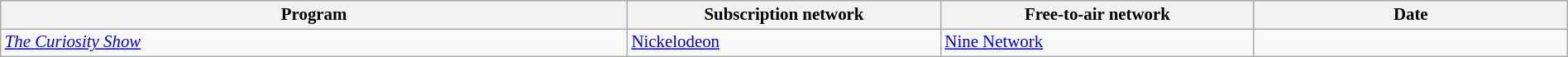<table class="wikitable sortable" width="100%" style="font-size:87%;">
<tr style="background:#efefef;">
<th style="width:40%;">Program</th>
<th style="width:20%;">Subscription network</th>
<th style="width:20%;">Free-to-air network</th>
<th style="width:20%;">Date</th>
</tr>
<tr>
<td><em><a href='#'>The Curiosity Show</a></em></td>
<td><a href='#'>Nickelodeon</a></td>
<td><a href='#'>Nine Network</a></td>
<td></td>
</tr>
</table>
